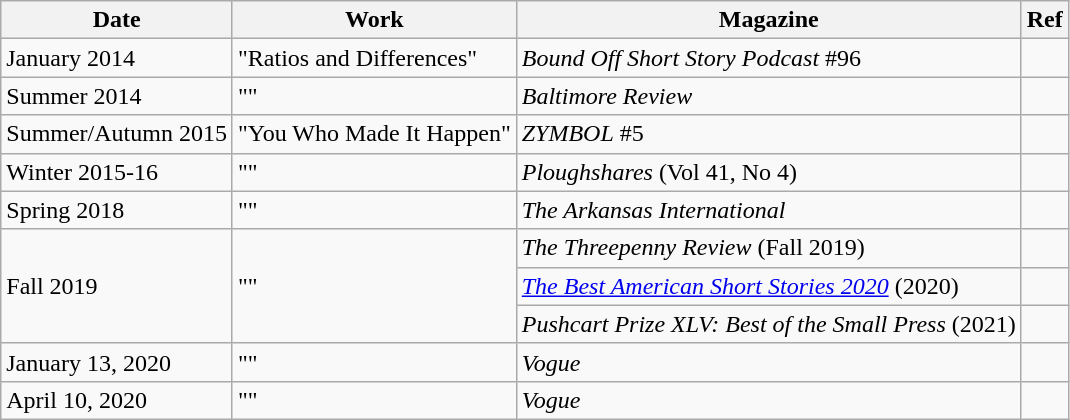<table class="wikitable">
<tr>
<th>Date</th>
<th>Work</th>
<th>Magazine</th>
<th>Ref</th>
</tr>
<tr>
<td>January 2014</td>
<td>"Ratios and Differences"</td>
<td><em>Bound Off Short Story Podcast</em> #96</td>
<td></td>
</tr>
<tr>
<td>Summer 2014</td>
<td>""</td>
<td><em>Baltimore Review</em></td>
<td></td>
</tr>
<tr>
<td>Summer/Autumn 2015</td>
<td>"You Who Made It Happen"</td>
<td><em>ZYMBOL</em> #5</td>
<td></td>
</tr>
<tr>
<td>Winter 2015-16</td>
<td>""</td>
<td><em>Ploughshares</em> (Vol 41, No 4)</td>
<td></td>
</tr>
<tr>
<td>Spring 2018</td>
<td>""</td>
<td><em>The Arkansas International</em></td>
<td></td>
</tr>
<tr>
<td rowspan="3">Fall 2019</td>
<td rowspan="3">""</td>
<td><em>The Threepenny Review</em> (Fall 2019)</td>
<td></td>
</tr>
<tr>
<td><em><a href='#'>The Best American Short Stories 2020</a></em> (2020)</td>
<td></td>
</tr>
<tr>
<td><em>Pushcart Prize XLV: Best of the Small Press</em> (2021)</td>
<td></td>
</tr>
<tr>
<td>January 13, 2020</td>
<td>""</td>
<td><em>Vogue</em></td>
<td></td>
</tr>
<tr>
<td>April 10, 2020</td>
<td>""</td>
<td><em>Vogue</em></td>
<td></td>
</tr>
</table>
